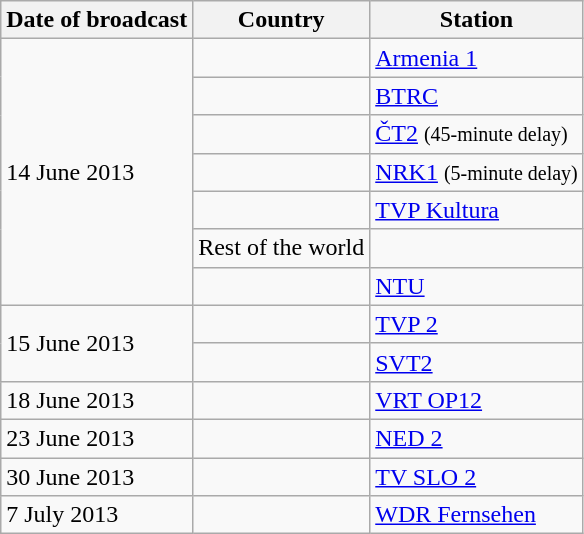<table class="wikitable sortable">
<tr>
<th>Date of broadcast</th>
<th>Country</th>
<th>Station</th>
</tr>
<tr>
<td rowspan="7">14 June 2013</td>
<td></td>
<td><a href='#'>Armenia 1</a></td>
</tr>
<tr>
<td></td>
<td><a href='#'>BTRC</a></td>
</tr>
<tr>
<td></td>
<td><a href='#'>ČT2</a> <small>(45-minute delay)</small></td>
</tr>
<tr>
<td></td>
<td><a href='#'>NRK1</a> <small>(5-minute delay)</small></td>
</tr>
<tr>
<td></td>
<td><a href='#'>TVP Kultura</a></td>
</tr>
<tr>
<td> Rest of the world</td>
<td></td>
</tr>
<tr>
<td></td>
<td><a href='#'>NTU</a></td>
</tr>
<tr>
<td rowspan=2>15 June 2013</td>
<td></td>
<td><a href='#'>TVP 2</a></td>
</tr>
<tr>
<td></td>
<td><a href='#'>SVT2</a></td>
</tr>
<tr>
<td>18 June 2013</td>
<td></td>
<td><a href='#'>VRT OP12</a></td>
</tr>
<tr>
<td>23 June 2013</td>
<td></td>
<td><a href='#'>NED 2</a></td>
</tr>
<tr>
<td>30 June 2013</td>
<td></td>
<td><a href='#'>TV SLO 2</a></td>
</tr>
<tr>
<td>7 July 2013</td>
<td></td>
<td><a href='#'>WDR Fernsehen</a></td>
</tr>
</table>
